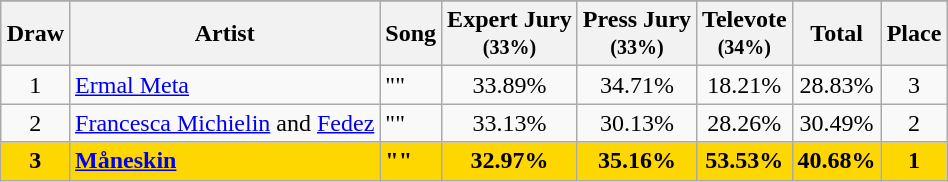<table class="sortable wikitable" style="margin: 1em auto 1em auto; text-align:center">
<tr>
</tr>
<tr>
<th>Draw</th>
<th>Artist</th>
<th>Song</th>
<th>Expert Jury<br><small>(33%)</small></th>
<th>Press Jury<br><small>(33%)</small></th>
<th>Televote<br><small>(34%)</small></th>
<th>Total</th>
<th>Place</th>
</tr>
<tr>
<td>1</td>
<td align="left"><a href='#'>Ermal Meta</a></td>
<td align="left">""</td>
<td>33.89%</td>
<td>34.71%</td>
<td>18.21%</td>
<td>28.83%</td>
<td>3</td>
</tr>
<tr>
<td>2</td>
<td align="left"><a href='#'>Francesca Michielin</a> and <a href='#'>Fedez</a></td>
<td align="left">""</td>
<td>33.13%</td>
<td>30.13%</td>
<td>28.26%</td>
<td>30.49%</td>
<td>2</td>
</tr>
<tr style="font-weight:bold; background:gold;">
<td>3</td>
<td align="left"><a href='#'>Måneskin</a></td>
<td align="left">""</td>
<td>32.97%</td>
<td>35.16%</td>
<td>53.53%</td>
<td>40.68%</td>
<td>1</td>
</tr>
</table>
